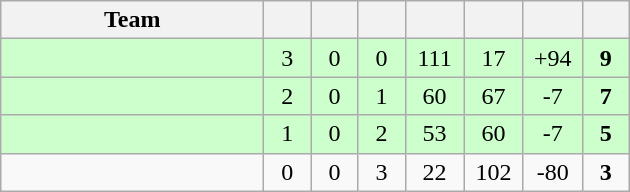<table class="wikitable" style="text-align:center;">
<tr>
<th style="width:10.5em;">Team</th>
<th style="width:1.5em;"></th>
<th style="width:1.5em;"></th>
<th style="width:1.5em;"></th>
<th style="width:2.0em;"></th>
<th style="width:2.0em;"></th>
<th style="width:2.0em;"></th>
<th style="width:1.5em;"></th>
</tr>
<tr bgcolor=#cfc>
<td align="left"></td>
<td>3</td>
<td>0</td>
<td>0</td>
<td>111</td>
<td>17</td>
<td>+94</td>
<td><strong>9</strong></td>
</tr>
<tr bgcolor=#cfc>
<td align="left"></td>
<td>2</td>
<td>0</td>
<td>1</td>
<td>60</td>
<td>67</td>
<td>-7</td>
<td><strong>7</strong></td>
</tr>
<tr bgcolor=#cfc>
<td align="left"></td>
<td>1</td>
<td>0</td>
<td>2</td>
<td>53</td>
<td>60</td>
<td>-7</td>
<td><strong>5</strong></td>
</tr>
<tr>
<td align="left"></td>
<td>0</td>
<td>0</td>
<td>3</td>
<td>22</td>
<td>102</td>
<td>-80</td>
<td><strong>3</strong></td>
</tr>
</table>
